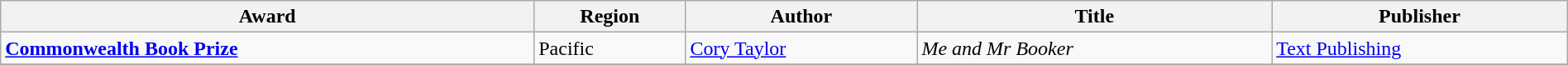<table class="wikitable" width=100%>
<tr>
<th>Award</th>
<th>Region</th>
<th>Author</th>
<th>Title</th>
<th>Publisher</th>
</tr>
<tr>
<td><strong><a href='#'>Commonwealth Book Prize</a></strong></td>
<td>Pacific</td>
<td><a href='#'>Cory Taylor</a></td>
<td><em>Me and Mr Booker</em></td>
<td><a href='#'>Text Publishing</a></td>
</tr>
<tr>
</tr>
</table>
